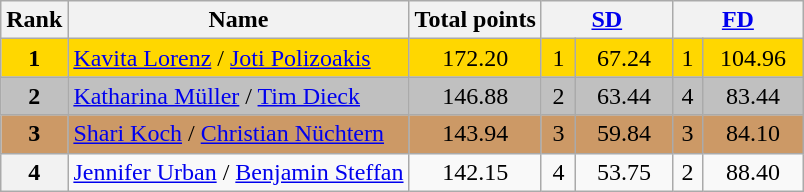<table class="wikitable sortable">
<tr>
<th>Rank</th>
<th>Name</th>
<th>Total points</th>
<th colspan="2" width="80px"><a href='#'>SD</a></th>
<th colspan="2" width="80px"><a href='#'>FD</a></th>
</tr>
<tr bgcolor="gold">
<td align="center"><strong>1</strong></td>
<td><a href='#'>Kavita Lorenz</a> / <a href='#'>Joti Polizoakis</a></td>
<td align="center">172.20</td>
<td align="center">1</td>
<td align="center">67.24</td>
<td align="center">1</td>
<td align="center">104.96</td>
</tr>
<tr bgcolor="silver">
<td align="center"><strong>2</strong></td>
<td><a href='#'>Katharina Müller</a> / <a href='#'>Tim Dieck</a></td>
<td align="center">146.88</td>
<td align="center">2</td>
<td align="center">63.44</td>
<td align="center">4</td>
<td align="center">83.44</td>
</tr>
<tr bgcolor="cc9966">
<td align="center"><strong>3</strong></td>
<td><a href='#'>Shari Koch</a> / <a href='#'>Christian Nüchtern</a></td>
<td align="center">143.94</td>
<td align="center">3</td>
<td align="center">59.84</td>
<td align="center">3</td>
<td align="center">84.10</td>
</tr>
<tr>
<th>4</th>
<td><a href='#'>Jennifer Urban</a> / <a href='#'>Benjamin Steffan</a></td>
<td align="center">142.15</td>
<td align="center">4</td>
<td align="center">53.75</td>
<td align="center">2</td>
<td align="center">88.40</td>
</tr>
</table>
